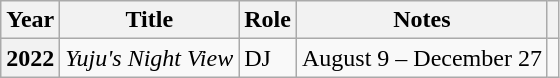<table class="wikitable plainrowheaders">
<tr>
<th scope="col">Year</th>
<th scope="col">Title</th>
<th scope="col">Role</th>
<th scope="col">Notes</th>
<th scope="col" class="unsortable"></th>
</tr>
<tr>
<th scope="row">2022</th>
<td><em>Yuju's Night View</em></td>
<td>DJ</td>
<td>August 9 – December 27</td>
<td style="text-align:center"></td>
</tr>
</table>
